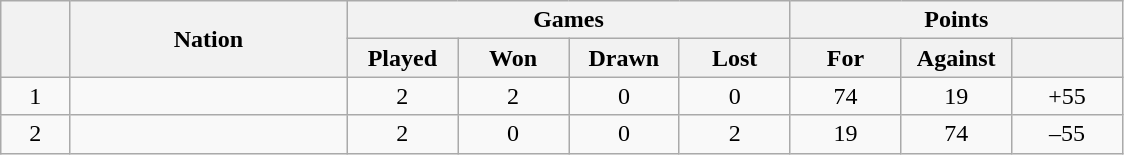<table class="wikitable">
<tr>
<th rowspan="2" style="width:5%;"></th>
<th rowspan="2" style="width:20%;">Nation</th>
<th colspan="4" style="width:30%;">Games</th>
<th colspan="3" style="width:18%;">Points</th>
</tr>
<tr>
<th style="width:8%;">Played</th>
<th style="width:8%;">Won</th>
<th style="width:8%;">Drawn</th>
<th style="width:8%;">Lost</th>
<th style="width:8%;">For</th>
<th style="width:8%;">Against</th>
<th style="width:8%;"></th>
</tr>
<tr align="center">
<td>1</td>
<td align="left"></td>
<td>2</td>
<td>2</td>
<td>0</td>
<td>0</td>
<td>74</td>
<td>19</td>
<td>+55</td>
</tr>
<tr align="center">
<td>2</td>
<td align="left"></td>
<td>2</td>
<td>0</td>
<td>0</td>
<td>2</td>
<td>19</td>
<td>74</td>
<td>–55</td>
</tr>
</table>
